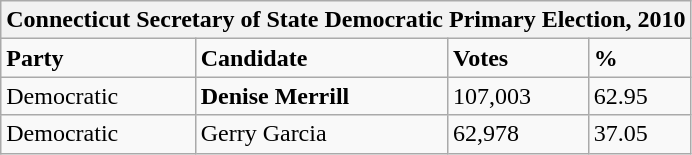<table class="wikitable">
<tr>
<th colspan="4">Connecticut Secretary of State Democratic Primary Election, 2010</th>
</tr>
<tr>
<td><strong>Party</strong></td>
<td><strong>Candidate</strong></td>
<td><strong>Votes</strong></td>
<td><strong>%</strong></td>
</tr>
<tr>
<td>Democratic</td>
<td><strong>Denise Merrill</strong></td>
<td>107,003</td>
<td>62.95</td>
</tr>
<tr>
<td>Democratic</td>
<td>Gerry Garcia</td>
<td>62,978</td>
<td>37.05</td>
</tr>
</table>
